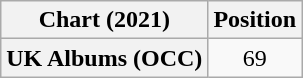<table class="wikitable plainrowheaders" style="text-align:center">
<tr>
<th scope="col">Chart (2021)</th>
<th scope="col">Position</th>
</tr>
<tr>
<th scope="row">UK Albums (OCC)</th>
<td>69</td>
</tr>
</table>
